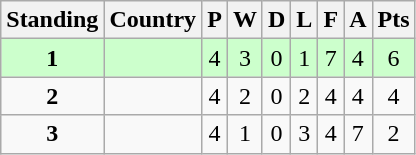<table class="wikitable" style="text-align: center">
<tr>
<th scope="col">Standing</th>
<th scope="col">Country</th>
<th scope="col">P</th>
<th scope="col">W</th>
<th scope="col">D</th>
<th scope="col">L</th>
<th scope="col">F</th>
<th scope="col">A</th>
<th scope="col">Pts</th>
</tr>
<tr style="background:#ccffcc;">
<td><strong>1</strong></td>
<td style="text-align: left"><strong></strong></td>
<td>4</td>
<td>3</td>
<td>0</td>
<td>1</td>
<td>7</td>
<td>4</td>
<td>6</td>
</tr>
<tr>
<td><strong>2</strong></td>
<td style="text-align: left"></td>
<td>4</td>
<td>2</td>
<td>0</td>
<td>2</td>
<td>4</td>
<td>4</td>
<td>4</td>
</tr>
<tr>
<td><strong>3</strong></td>
<td style="text-align: left"></td>
<td>4</td>
<td>1</td>
<td>0</td>
<td>3</td>
<td>4</td>
<td>7</td>
<td>2</td>
</tr>
</table>
